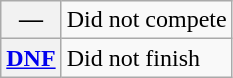<table class="wikitable">
<tr>
<th scope="row">—</th>
<td>Did not compete</td>
</tr>
<tr>
<th scope="row"><a href='#'>DNF</a></th>
<td>Did not finish</td>
</tr>
</table>
